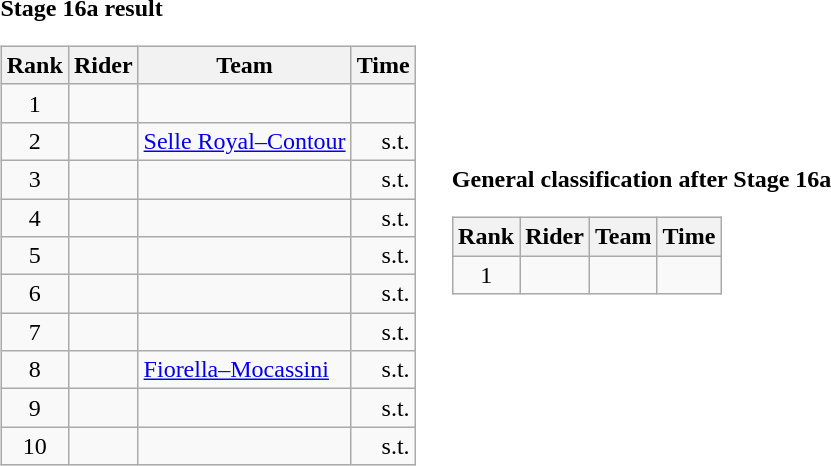<table>
<tr>
<td><strong>Stage 16a result</strong><br><table class="wikitable">
<tr>
<th scope="col">Rank</th>
<th scope="col">Rider</th>
<th scope="col">Team</th>
<th scope="col">Time</th>
</tr>
<tr>
<td style="text-align:center;">1</td>
<td></td>
<td></td>
<td style="text-align:right;"></td>
</tr>
<tr>
<td style="text-align:center;">2</td>
<td></td>
<td><a href='#'>Selle Royal–Contour</a></td>
<td style="text-align:right;">s.t.</td>
</tr>
<tr>
<td style="text-align:center;">3</td>
<td></td>
<td></td>
<td style="text-align:right;">s.t.</td>
</tr>
<tr>
<td style="text-align:center;">4</td>
<td></td>
<td></td>
<td style="text-align:right;">s.t.</td>
</tr>
<tr>
<td style="text-align:center;">5</td>
<td></td>
<td></td>
<td style="text-align:right;">s.t.</td>
</tr>
<tr>
<td style="text-align:center;">6</td>
<td></td>
<td></td>
<td style="text-align:right;">s.t.</td>
</tr>
<tr>
<td style="text-align:center;">7</td>
<td></td>
<td></td>
<td style="text-align:right;">s.t.</td>
</tr>
<tr>
<td style="text-align:center;">8</td>
<td></td>
<td><a href='#'>Fiorella–Mocassini</a></td>
<td style="text-align:right;">s.t.</td>
</tr>
<tr>
<td style="text-align:center;">9</td>
<td></td>
<td></td>
<td style="text-align:right;">s.t.</td>
</tr>
<tr>
<td style="text-align:center;">10</td>
<td></td>
<td></td>
<td style="text-align:right;">s.t.</td>
</tr>
</table>
</td>
<td></td>
<td><strong>General classification after Stage 16a</strong><br><table class="wikitable">
<tr>
<th scope="col">Rank</th>
<th scope="col">Rider</th>
<th scope="col">Team</th>
<th scope="col">Time</th>
</tr>
<tr>
<td style="text-align:center;">1</td>
<td></td>
<td></td>
<td style="text-align:right;"></td>
</tr>
</table>
</td>
</tr>
</table>
